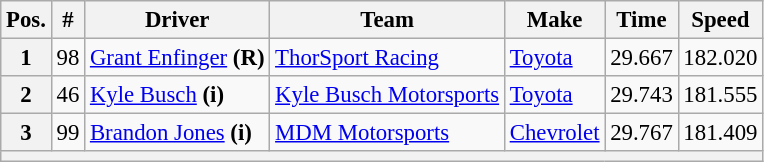<table class="wikitable" style="font-size:95%">
<tr>
<th>Pos.</th>
<th>#</th>
<th>Driver</th>
<th>Team</th>
<th>Make</th>
<th>Time</th>
<th>Speed</th>
</tr>
<tr>
<th>1</th>
<td>98</td>
<td><a href='#'>Grant Enfinger</a> <strong>(R)</strong></td>
<td><a href='#'>ThorSport Racing</a></td>
<td><a href='#'>Toyota</a></td>
<td>29.667</td>
<td>182.020</td>
</tr>
<tr>
<th>2</th>
<td>46</td>
<td><a href='#'>Kyle Busch</a> <strong>(i)</strong></td>
<td><a href='#'>Kyle Busch Motorsports</a></td>
<td><a href='#'>Toyota</a></td>
<td>29.743</td>
<td>181.555</td>
</tr>
<tr>
<th>3</th>
<td>99</td>
<td><a href='#'>Brandon Jones</a> <strong>(i)</strong></td>
<td><a href='#'>MDM Motorsports</a></td>
<td><a href='#'>Chevrolet</a></td>
<td>29.767</td>
<td>181.409</td>
</tr>
<tr>
<th colspan="7"></th>
</tr>
</table>
